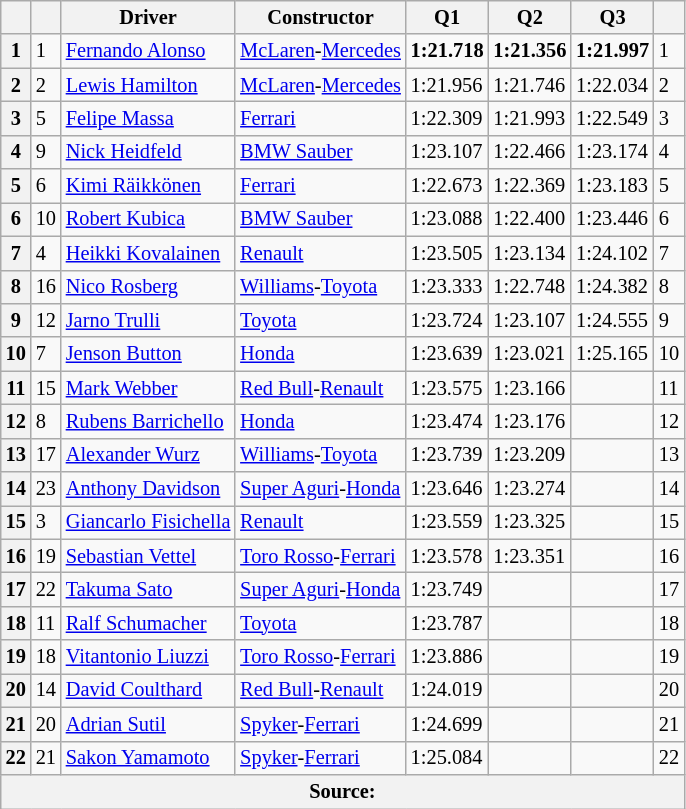<table class="wikitable sortable" style="font-size: 85%;">
<tr>
<th></th>
<th></th>
<th>Driver</th>
<th>Constructor</th>
<th>Q1</th>
<th>Q2</th>
<th>Q3</th>
<th></th>
</tr>
<tr>
<th>1</th>
<td>1</td>
<td> <a href='#'>Fernando Alonso</a></td>
<td align="center" nowrap><a href='#'>McLaren</a>-<a href='#'>Mercedes</a></td>
<td><strong>1:21.718</strong></td>
<td><strong>1:21.356</strong></td>
<td><strong>1:21.997</strong></td>
<td>1</td>
</tr>
<tr>
<th>2</th>
<td>2</td>
<td> <a href='#'>Lewis Hamilton</a></td>
<td><a href='#'>McLaren</a>-<a href='#'>Mercedes</a></td>
<td>1:21.956</td>
<td>1:21.746</td>
<td>1:22.034</td>
<td>2</td>
</tr>
<tr>
<th>3</th>
<td>5</td>
<td> <a href='#'>Felipe Massa</a></td>
<td><a href='#'>Ferrari</a></td>
<td>1:22.309</td>
<td>1:21.993</td>
<td>1:22.549</td>
<td>3</td>
</tr>
<tr>
<th>4</th>
<td>9</td>
<td> <a href='#'>Nick Heidfeld</a></td>
<td><a href='#'>BMW Sauber</a></td>
<td>1:23.107</td>
<td>1:22.466</td>
<td>1:23.174</td>
<td>4</td>
</tr>
<tr>
<th>5</th>
<td>6</td>
<td> <a href='#'>Kimi Räikkönen</a></td>
<td><a href='#'>Ferrari</a></td>
<td>1:22.673</td>
<td>1:22.369</td>
<td>1:23.183</td>
<td>5</td>
</tr>
<tr>
<th>6</th>
<td>10</td>
<td> <a href='#'>Robert Kubica</a></td>
<td><a href='#'>BMW Sauber</a></td>
<td>1:23.088</td>
<td>1:22.400</td>
<td>1:23.446</td>
<td>6</td>
</tr>
<tr>
<th>7</th>
<td>4</td>
<td> <a href='#'>Heikki Kovalainen</a></td>
<td><a href='#'>Renault</a></td>
<td>1:23.505</td>
<td>1:23.134</td>
<td>1:24.102</td>
<td>7</td>
</tr>
<tr>
<th>8</th>
<td>16</td>
<td> <a href='#'>Nico Rosberg</a></td>
<td><a href='#'>Williams</a>-<a href='#'>Toyota</a></td>
<td>1:23.333</td>
<td>1:22.748</td>
<td>1:24.382</td>
<td>8</td>
</tr>
<tr>
<th>9</th>
<td>12</td>
<td> <a href='#'>Jarno Trulli</a></td>
<td><a href='#'>Toyota</a></td>
<td>1:23.724</td>
<td>1:23.107</td>
<td>1:24.555</td>
<td>9</td>
</tr>
<tr>
<th>10</th>
<td>7</td>
<td> <a href='#'>Jenson Button</a></td>
<td><a href='#'>Honda</a></td>
<td>1:23.639</td>
<td>1:23.021</td>
<td>1:25.165</td>
<td>10</td>
</tr>
<tr>
<th>11</th>
<td>15</td>
<td> <a href='#'>Mark Webber</a></td>
<td><a href='#'>Red Bull</a>-<a href='#'>Renault</a></td>
<td>1:23.575</td>
<td>1:23.166</td>
<td></td>
<td>11</td>
</tr>
<tr>
<th>12</th>
<td>8</td>
<td> <a href='#'>Rubens Barrichello</a></td>
<td><a href='#'>Honda</a></td>
<td>1:23.474</td>
<td>1:23.176</td>
<td></td>
<td>12</td>
</tr>
<tr>
<th>13</th>
<td>17</td>
<td> <a href='#'>Alexander Wurz</a></td>
<td><a href='#'>Williams</a>-<a href='#'>Toyota</a></td>
<td>1:23.739</td>
<td>1:23.209</td>
<td></td>
<td>13</td>
</tr>
<tr>
<th>14</th>
<td>23</td>
<td> <a href='#'>Anthony Davidson</a></td>
<td><a href='#'>Super Aguri</a>-<a href='#'>Honda</a></td>
<td>1:23.646</td>
<td>1:23.274</td>
<td></td>
<td>14</td>
</tr>
<tr>
<th>15</th>
<td>3</td>
<td align="center" nowrap> <a href='#'>Giancarlo Fisichella</a></td>
<td><a href='#'>Renault</a></td>
<td>1:23.559</td>
<td>1:23.325</td>
<td></td>
<td>15</td>
</tr>
<tr>
<th>16</th>
<td>19</td>
<td> <a href='#'>Sebastian Vettel</a></td>
<td><a href='#'>Toro Rosso</a>-<a href='#'>Ferrari</a></td>
<td>1:23.578</td>
<td>1:23.351</td>
<td></td>
<td>16</td>
</tr>
<tr>
<th>17</th>
<td>22</td>
<td> <a href='#'>Takuma Sato</a></td>
<td><a href='#'>Super Aguri</a>-<a href='#'>Honda</a></td>
<td>1:23.749</td>
<td></td>
<td></td>
<td>17</td>
</tr>
<tr>
<th>18</th>
<td>11</td>
<td> <a href='#'>Ralf Schumacher</a></td>
<td><a href='#'>Toyota</a></td>
<td>1:23.787</td>
<td></td>
<td></td>
<td>18</td>
</tr>
<tr>
<th>19</th>
<td>18</td>
<td> <a href='#'>Vitantonio Liuzzi</a></td>
<td><a href='#'>Toro Rosso</a>-<a href='#'>Ferrari</a></td>
<td>1:23.886</td>
<td></td>
<td></td>
<td>19</td>
</tr>
<tr>
<th>20</th>
<td>14</td>
<td> <a href='#'>David Coulthard</a></td>
<td><a href='#'>Red Bull</a>-<a href='#'>Renault</a></td>
<td>1:24.019</td>
<td></td>
<td></td>
<td>20</td>
</tr>
<tr>
<th>21</th>
<td>20</td>
<td> <a href='#'>Adrian Sutil</a></td>
<td><a href='#'>Spyker</a>-<a href='#'>Ferrari</a></td>
<td>1:24.699</td>
<td></td>
<td></td>
<td>21</td>
</tr>
<tr>
<th>22</th>
<td>21</td>
<td> <a href='#'>Sakon Yamamoto</a></td>
<td><a href='#'>Spyker</a>-<a href='#'>Ferrari</a></td>
<td>1:25.084</td>
<td></td>
<td></td>
<td>22</td>
</tr>
<tr>
<th colspan=8>Source:</th>
</tr>
</table>
